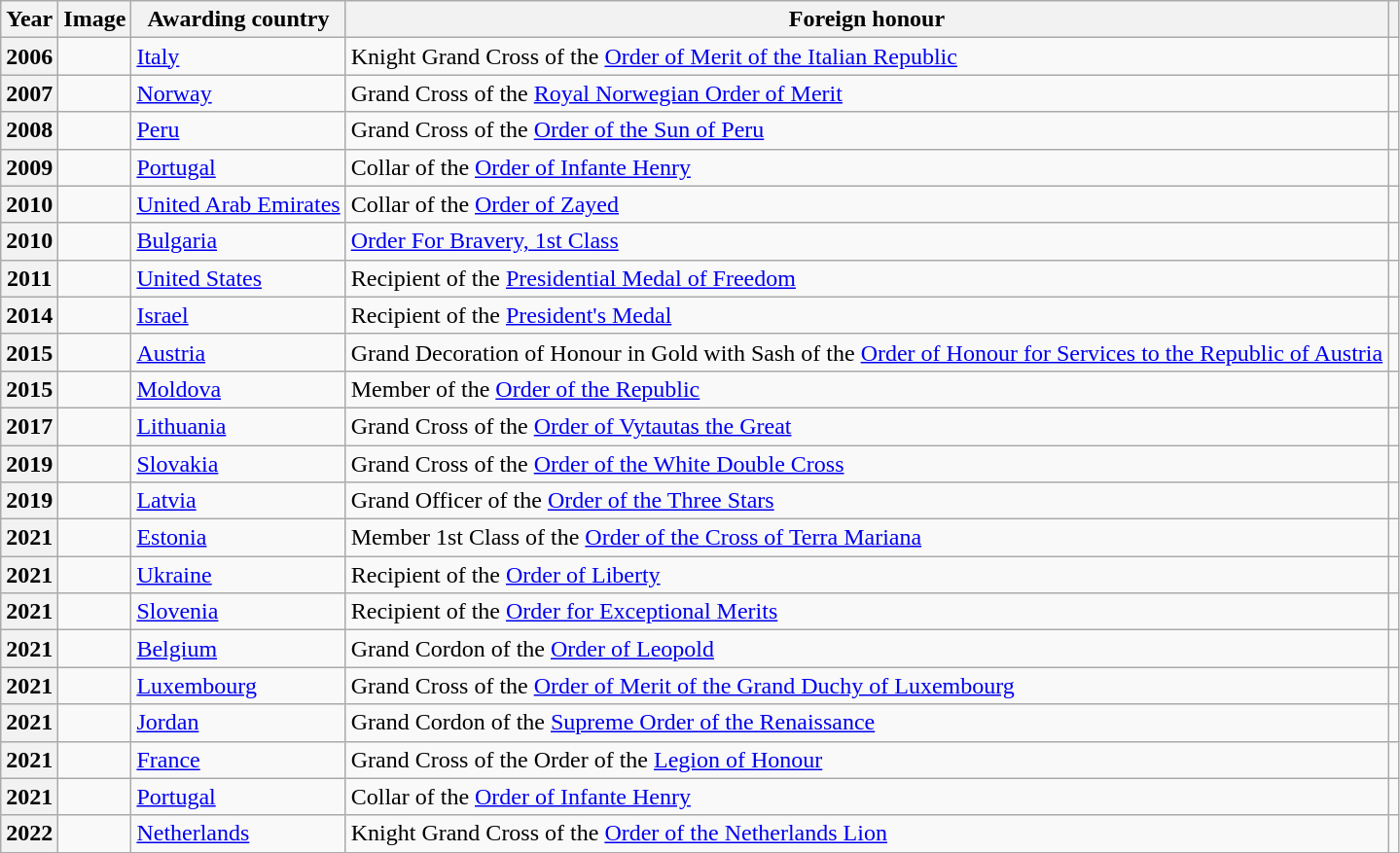<table class="wikitable sortable">
<tr>
<th scope=col>Year</th>
<th scope=col class= "unsortable">Image</th>
<th scope=col>Awarding country</th>
<th scope=col>Foreign honour</th>
<th scope=col class= "unsortable"></th>
</tr>
<tr>
<th scope=row>2006</th>
<td></td>
<td><a href='#'>Italy</a></td>
<td>Knight Grand Cross of the <a href='#'>Order of Merit of the Italian Republic</a></td>
<td></td>
</tr>
<tr>
<th scope=row>2007</th>
<td></td>
<td><a href='#'>Norway</a></td>
<td>Grand Cross of the <a href='#'>Royal Norwegian Order of Merit</a></td>
<td></td>
</tr>
<tr>
<th scope=row>2008</th>
<td></td>
<td><a href='#'>Peru</a></td>
<td>Grand Cross of the <a href='#'>Order of the Sun of Peru</a></td>
<td></td>
</tr>
<tr>
<th scope=row>2009</th>
<td></td>
<td><a href='#'>Portugal</a></td>
<td>Collar of the <a href='#'>Order of Infante Henry</a></td>
<td></td>
</tr>
<tr>
<th scope=row>2010</th>
<td></td>
<td><a href='#'>United Arab Emirates</a></td>
<td>Collar of the <a href='#'>Order of Zayed</a></td>
<td></td>
</tr>
<tr>
<th scope=row>2010</th>
<td></td>
<td><a href='#'>Bulgaria</a></td>
<td><a href='#'>Order For Bravery, 1st Class</a></td>
<td></td>
</tr>
<tr>
<th scope=row>2011</th>
<td></td>
<td><a href='#'>United States</a></td>
<td>Recipient of the <a href='#'>Presidential Medal of Freedom</a></td>
<td></td>
</tr>
<tr>
<th scope=row>2014</th>
<td></td>
<td><a href='#'>Israel</a></td>
<td>Recipient of the <a href='#'>President's Medal</a></td>
<td></td>
</tr>
<tr>
<th scope=row>2015</th>
<td></td>
<td><a href='#'>Austria</a></td>
<td>Grand Decoration of Honour in Gold with Sash of the <a href='#'>Order of Honour for Services to the Republic of Austria</a></td>
<td></td>
</tr>
<tr>
<th scope=row>2015</th>
<td></td>
<td><a href='#'>Moldova</a></td>
<td>Member of the <a href='#'>Order of the Republic</a></td>
<td></td>
</tr>
<tr>
<th scope=row>2017</th>
<td></td>
<td><a href='#'>Lithuania</a></td>
<td>Grand Cross of the <a href='#'>Order of Vytautas the Great</a></td>
<td></td>
</tr>
<tr>
<th scope=row>2019</th>
<td></td>
<td><a href='#'>Slovakia</a></td>
<td>Grand Cross of the <a href='#'>Order of the White Double Cross</a></td>
<td></td>
</tr>
<tr>
<th scope=row>2019</th>
<td></td>
<td><a href='#'>Latvia</a></td>
<td>Grand Officer of the <a href='#'>Order of the Three Stars</a></td>
<td></td>
</tr>
<tr>
<th scope=row>2021</th>
<td></td>
<td><a href='#'>Estonia</a></td>
<td>Member 1st Class of the <a href='#'>Order of the Cross of Terra Mariana</a></td>
<td></td>
</tr>
<tr>
<th scope=row>2021</th>
<td></td>
<td><a href='#'>Ukraine</a></td>
<td>Recipient of the <a href='#'>Order of Liberty</a></td>
<td></td>
</tr>
<tr>
<th scope=row>2021</th>
<td></td>
<td><a href='#'>Slovenia</a></td>
<td>Recipient of the <a href='#'>Order for Exceptional Merits</a></td>
<td></td>
</tr>
<tr>
<th scope=row>2021</th>
<td></td>
<td><a href='#'>Belgium</a></td>
<td>Grand Cordon of the <a href='#'>Order of Leopold</a></td>
<td></td>
</tr>
<tr>
<th scope=row>2021</th>
<td></td>
<td><a href='#'>Luxembourg</a></td>
<td>Grand Cross of the <a href='#'>Order of Merit of the Grand Duchy of Luxembourg</a></td>
<td></td>
</tr>
<tr>
<th scope=row>2021</th>
<td></td>
<td><a href='#'>Jordan</a></td>
<td>Grand Cordon of the <a href='#'>Supreme Order of the Renaissance</a></td>
<td></td>
</tr>
<tr>
<th scope=row>2021</th>
<td></td>
<td><a href='#'>France</a></td>
<td>Grand Cross of the Order of the <a href='#'>Legion of Honour</a></td>
<td></td>
</tr>
<tr>
<th scope=row>2021</th>
<td></td>
<td><a href='#'>Portugal</a></td>
<td>Collar of the <a href='#'>Order of Infante Henry</a></td>
<td></td>
</tr>
<tr>
<th scope=row>2022</th>
<td></td>
<td><a href='#'>Netherlands</a></td>
<td>Knight Grand Cross of the <a href='#'>Order of the Netherlands Lion</a></td>
<td></td>
</tr>
</table>
